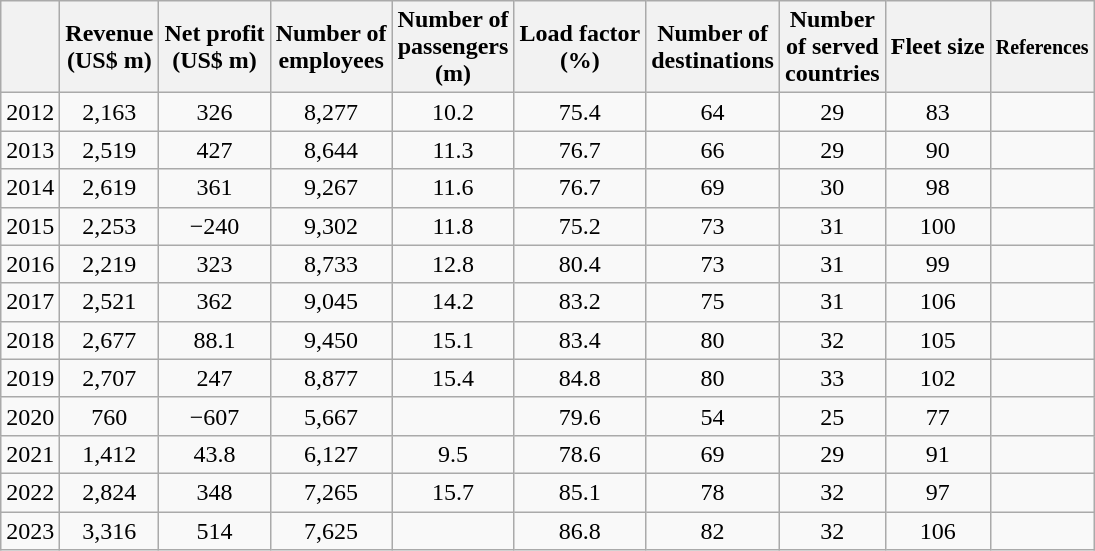<table class="wikitable" style="text-align:center;">
<tr>
<th></th>
<th>Revenue<br>(US$ m)</th>
<th>Net profit<br>(US$ m)</th>
<th>Number of<br>employees<br></th>
<th>Number of<br>passengers<br>(m)</th>
<th>Load factor<br>(%)</th>
<th>Number of<br>destinations<br></th>
<th>Number<br>of served<br>countries<br></th>
<th>Fleet size<br></th>
<th><small>References</small></th>
</tr>
<tr>
<td style="text-align:left;">2012</td>
<td>2,163</td>
<td>326</td>
<td>8,277</td>
<td>10.2</td>
<td>75.4</td>
<td>64</td>
<td>29</td>
<td>83</td>
<td></td>
</tr>
<tr>
<td style="text-align:left;">2013</td>
<td>2,519</td>
<td>427</td>
<td>8,644</td>
<td>11.3</td>
<td>76.7</td>
<td>66</td>
<td>29</td>
<td>90</td>
<td></td>
</tr>
<tr>
<td style="text-align:left;">2014</td>
<td>2,619</td>
<td>361</td>
<td>9,267</td>
<td>11.6</td>
<td>76.7</td>
<td>69</td>
<td>30</td>
<td>98</td>
<td></td>
</tr>
<tr>
<td style="text-align:left;">2015</td>
<td>2,253</td>
<td><span>−240</span></td>
<td>9,302</td>
<td>11.8</td>
<td>75.2</td>
<td>73</td>
<td>31</td>
<td>100</td>
<td></td>
</tr>
<tr>
<td style="text-align:left;">2016</td>
<td>2,219</td>
<td>323</td>
<td>8,733</td>
<td>12.8</td>
<td>80.4</td>
<td>73</td>
<td>31</td>
<td>99</td>
<td></td>
</tr>
<tr>
<td style="text-align:left;">2017</td>
<td>2,521</td>
<td>362</td>
<td>9,045</td>
<td>14.2</td>
<td>83.2</td>
<td>75</td>
<td>31</td>
<td>106</td>
<td></td>
</tr>
<tr>
<td style="text-align:left;">2018</td>
<td>2,677</td>
<td>88.1</td>
<td>9,450</td>
<td>15.1</td>
<td>83.4</td>
<td>80</td>
<td>32</td>
<td>105</td>
<td></td>
</tr>
<tr>
<td style="text-align:left;">2019</td>
<td>2,707</td>
<td>247</td>
<td>8,877</td>
<td>15.4</td>
<td>84.8</td>
<td>80</td>
<td>33</td>
<td>102</td>
<td></td>
</tr>
<tr>
<td style="text-align:left;">2020</td>
<td>760</td>
<td><span>−607</span></td>
<td>5,667</td>
<td></td>
<td>79.6</td>
<td>54</td>
<td>25</td>
<td>77</td>
<td></td>
</tr>
<tr>
<td>2021</td>
<td>1,412</td>
<td>43.8</td>
<td>6,127</td>
<td>9.5</td>
<td>78.6</td>
<td>69</td>
<td>29</td>
<td>91</td>
<td></td>
</tr>
<tr>
<td>2022</td>
<td>2,824</td>
<td>348</td>
<td>7,265</td>
<td>15.7</td>
<td>85.1</td>
<td>78</td>
<td>32</td>
<td>97</td>
<td></td>
</tr>
<tr>
<td>2023</td>
<td>3,316</td>
<td>514</td>
<td>7,625</td>
<td></td>
<td>86.8</td>
<td>82</td>
<td>32</td>
<td>106</td>
<td></td>
</tr>
</table>
